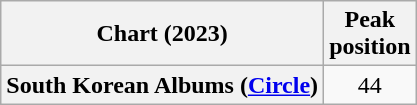<table class="wikitable plainrowheaders" style="text-align:center">
<tr>
<th scope="col">Chart (2023)</th>
<th scope="col">Peak<br>position</th>
</tr>
<tr>
<th scope="row">South Korean Albums (<a href='#'>Circle</a>)</th>
<td>44</td>
</tr>
</table>
